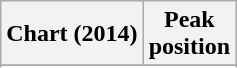<table class="wikitable sortable plainrowheaders">
<tr>
<th>Chart (2014)</th>
<th>Peak<br>position</th>
</tr>
<tr>
</tr>
<tr>
</tr>
<tr>
</tr>
<tr>
</tr>
</table>
